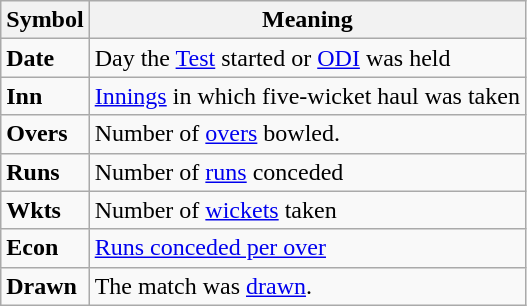<table class="wikitable" border="1">
<tr>
<th>Symbol</th>
<th>Meaning</th>
</tr>
<tr>
<td><strong>Date</strong></td>
<td>Day the <a href='#'>Test</a> started or <a href='#'>ODI</a> was held</td>
</tr>
<tr>
<td><strong>Inn</strong></td>
<td><a href='#'>Innings</a> in which five-wicket haul was taken</td>
</tr>
<tr>
<td><strong>Overs</strong></td>
<td>Number of <a href='#'>overs</a> bowled.</td>
</tr>
<tr>
<td><strong>Runs</strong></td>
<td>Number of <a href='#'>runs</a> conceded</td>
</tr>
<tr>
<td><strong>Wkts</strong></td>
<td>Number of <a href='#'>wickets</a> taken</td>
</tr>
<tr>
<td><strong>Econ</strong></td>
<td><a href='#'>Runs conceded per over</a></td>
</tr>
<tr>
<td><strong>Drawn</strong></td>
<td>The match was <a href='#'>drawn</a>.</td>
</tr>
</table>
